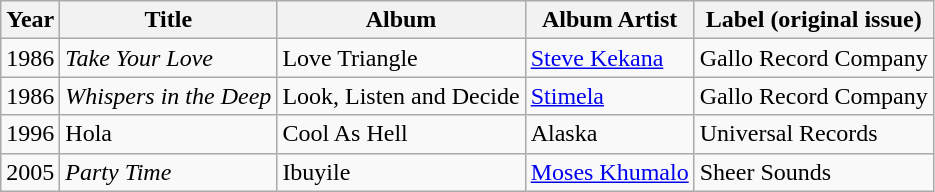<table class="wikitable">
<tr>
<th>Year</th>
<th>Title</th>
<th>Album</th>
<th>Album Artist</th>
<th>Label (original issue)</th>
</tr>
<tr>
<td>1986</td>
<td><em>Take Your Love</em></td>
<td>Love Triangle  </td>
<td><a href='#'>Steve Kekana</a></td>
<td>Gallo Record Company</td>
</tr>
<tr>
<td>1986</td>
<td><em>Whispers in the Deep</em></td>
<td>Look, Listen and Decide </td>
<td><a href='#'>Stimela</a></td>
<td>Gallo Record Company</td>
</tr>
<tr>
<td>1996</td>
<td>Hola</td>
<td>Cool As Hell</td>
<td>Alaska</td>
<td>Universal Records</td>
</tr>
<tr>
<td>2005</td>
<td><em>Party Time</em></td>
<td>Ibuyile</td>
<td><a href='#'>Moses Khumalo</a></td>
<td>Sheer Sounds </td>
</tr>
</table>
